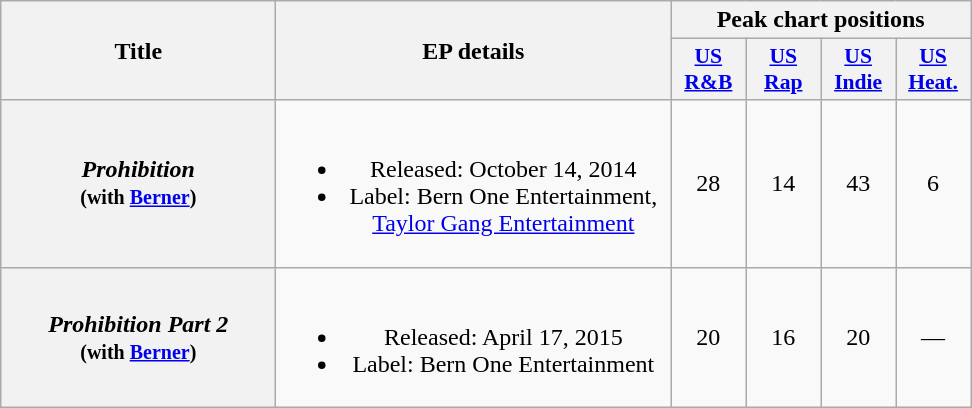<table class="wikitable plainrowheaders" style="text-align:center;">
<tr>
<th scope="col" rowspan="2" style="width:11em;">Title</th>
<th scope="col" rowspan="2" style="width:16em;">EP details</th>
<th colspan="4">Peak chart positions</th>
</tr>
<tr>
<th scope="col" style="width:3em;font-size:90%;"><a href='#'>US<br>R&B</a><br></th>
<th scope="col" style="width:3em;font-size:90%;"><a href='#'>US<br>Rap</a><br></th>
<th scope="col" style="width:3em;font-size:90%;"><a href='#'>US Indie</a><br></th>
<th scope="col" style="width:3em;font-size:90%;"><a href='#'>US Heat.</a><br></th>
</tr>
<tr>
<th scope="row"><em>Prohibition</em><br><small>(with <a href='#'>Berner</a>)</small></th>
<td><br><ul><li>Released: October 14, 2014</li><li>Label: Bern One Entertainment, <a href='#'>Taylor Gang Entertainment</a></li></ul></td>
<td>28</td>
<td>14</td>
<td>43</td>
<td>6</td>
</tr>
<tr>
<th scope="row"><em>Prohibition Part 2</em><br><small>(with <a href='#'>Berner</a>)</small></th>
<td><br><ul><li>Released: April 17, 2015</li><li>Label: Bern One Entertainment</li></ul></td>
<td>20</td>
<td>16</td>
<td>20</td>
<td>—</td>
</tr>
</table>
